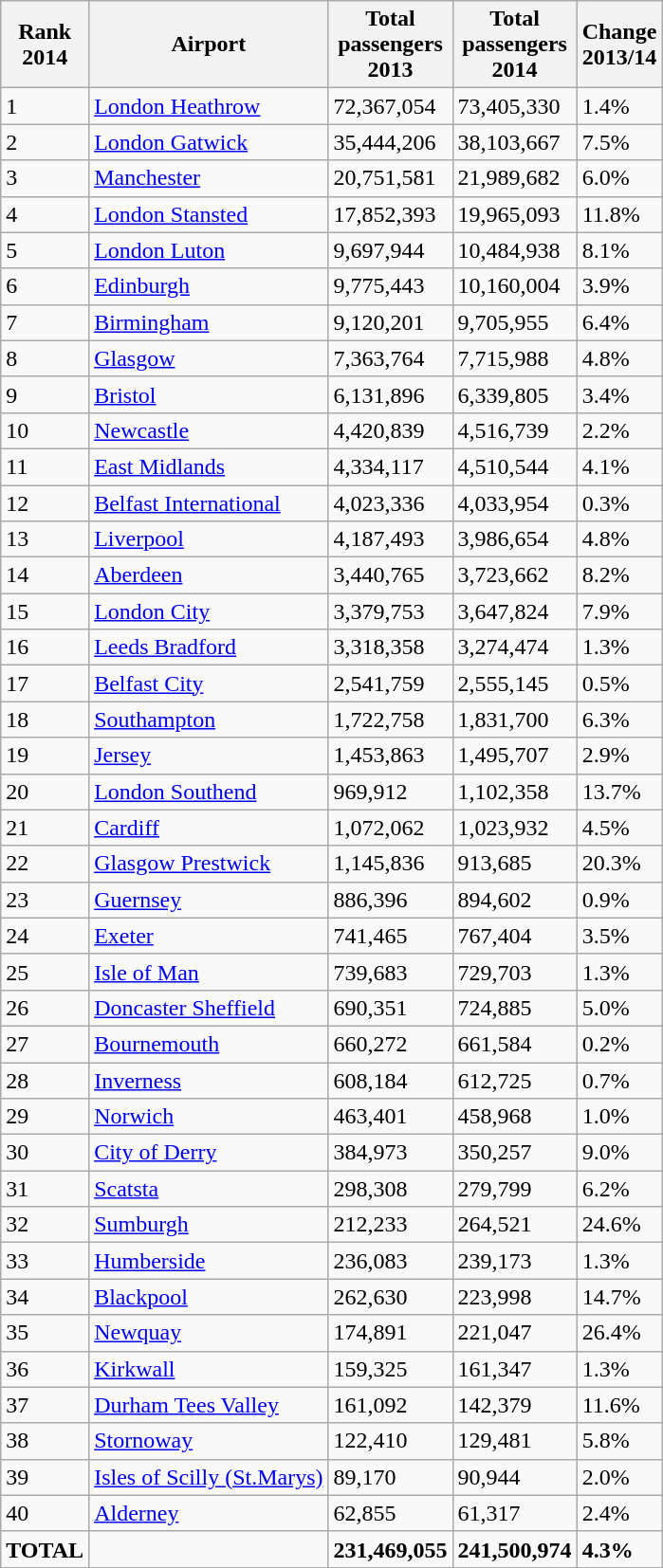<table class="wikitable sortable">
<tr>
<th>Rank<br>2014</th>
<th>Airport</th>
<th>Total<br>passengers<br>2013</th>
<th>Total<br>passengers<br>2014<br><small></small></th>
<th>Change<br>2013/14</th>
</tr>
<tr>
<td>1</td>
<td><a href='#'>London Heathrow</a></td>
<td>72,367,054</td>
<td>73,405,330</td>
<td>1.4%</td>
</tr>
<tr>
<td>2</td>
<td><a href='#'>London Gatwick</a></td>
<td>35,444,206</td>
<td>38,103,667</td>
<td>7.5%</td>
</tr>
<tr>
<td>3</td>
<td><a href='#'>Manchester</a></td>
<td>20,751,581</td>
<td>21,989,682</td>
<td>6.0%</td>
</tr>
<tr>
<td>4</td>
<td><a href='#'>London Stansted</a></td>
<td>17,852,393</td>
<td>19,965,093</td>
<td>11.8%</td>
</tr>
<tr>
<td>5</td>
<td><a href='#'>London Luton</a></td>
<td>9,697,944</td>
<td>10,484,938</td>
<td>8.1%</td>
</tr>
<tr>
<td>6</td>
<td><a href='#'>Edinburgh</a></td>
<td>9,775,443</td>
<td>10,160,004</td>
<td>3.9%</td>
</tr>
<tr>
<td>7</td>
<td><a href='#'>Birmingham</a></td>
<td>9,120,201</td>
<td>9,705,955</td>
<td>6.4%</td>
</tr>
<tr>
<td>8</td>
<td><a href='#'>Glasgow</a></td>
<td>7,363,764</td>
<td>7,715,988</td>
<td>4.8%</td>
</tr>
<tr>
<td>9</td>
<td><a href='#'>Bristol</a></td>
<td>6,131,896</td>
<td>6,339,805</td>
<td>3.4%</td>
</tr>
<tr>
<td>10</td>
<td><a href='#'>Newcastle</a></td>
<td>4,420,839</td>
<td>4,516,739</td>
<td>2.2%</td>
</tr>
<tr>
<td>11</td>
<td><a href='#'>East Midlands</a></td>
<td>4,334,117</td>
<td>4,510,544</td>
<td>4.1%</td>
</tr>
<tr>
<td>12</td>
<td><a href='#'>Belfast International</a></td>
<td>4,023,336</td>
<td>4,033,954</td>
<td>0.3%</td>
</tr>
<tr>
<td>13</td>
<td><a href='#'>Liverpool</a></td>
<td>4,187,493</td>
<td>3,986,654</td>
<td>4.8%</td>
</tr>
<tr>
<td>14</td>
<td><a href='#'>Aberdeen</a></td>
<td>3,440,765</td>
<td>3,723,662</td>
<td>8.2%</td>
</tr>
<tr>
<td>15</td>
<td><a href='#'>London City</a></td>
<td>3,379,753</td>
<td>3,647,824</td>
<td>7.9%</td>
</tr>
<tr>
<td>16</td>
<td><a href='#'>Leeds Bradford</a></td>
<td>3,318,358</td>
<td>3,274,474</td>
<td>1.3%</td>
</tr>
<tr>
<td>17</td>
<td><a href='#'>Belfast City</a></td>
<td>2,541,759</td>
<td>2,555,145</td>
<td>0.5%</td>
</tr>
<tr>
<td>18</td>
<td><a href='#'>Southampton</a></td>
<td>1,722,758</td>
<td>1,831,700</td>
<td>6.3%</td>
</tr>
<tr>
<td>19</td>
<td><a href='#'>Jersey</a></td>
<td>1,453,863</td>
<td>1,495,707</td>
<td>2.9%</td>
</tr>
<tr>
<td>20</td>
<td><a href='#'>London Southend</a></td>
<td>969,912</td>
<td>1,102,358</td>
<td>13.7%</td>
</tr>
<tr>
<td>21</td>
<td><a href='#'>Cardiff</a></td>
<td>1,072,062</td>
<td>1,023,932</td>
<td>4.5%</td>
</tr>
<tr>
<td>22</td>
<td><a href='#'>Glasgow Prestwick</a></td>
<td>1,145,836</td>
<td>913,685</td>
<td>20.3%</td>
</tr>
<tr>
<td>23</td>
<td><a href='#'>Guernsey</a></td>
<td>886,396</td>
<td>894,602</td>
<td>0.9%</td>
</tr>
<tr>
<td>24</td>
<td><a href='#'>Exeter</a></td>
<td>741,465</td>
<td>767,404</td>
<td>3.5%</td>
</tr>
<tr>
<td>25</td>
<td><a href='#'>Isle of Man</a></td>
<td>739,683</td>
<td>729,703</td>
<td>1.3%</td>
</tr>
<tr>
<td>26</td>
<td><a href='#'>Doncaster Sheffield</a></td>
<td>690,351</td>
<td>724,885</td>
<td>5.0%</td>
</tr>
<tr>
<td>27</td>
<td><a href='#'>Bournemouth</a></td>
<td>660,272</td>
<td>661,584</td>
<td>0.2%</td>
</tr>
<tr>
<td>28</td>
<td><a href='#'>Inverness</a></td>
<td>608,184</td>
<td>612,725</td>
<td>0.7%</td>
</tr>
<tr>
<td>29</td>
<td><a href='#'>Norwich</a></td>
<td>463,401</td>
<td>458,968</td>
<td>1.0%</td>
</tr>
<tr>
<td>30</td>
<td><a href='#'>City of Derry</a></td>
<td>384,973</td>
<td>350,257</td>
<td>9.0%</td>
</tr>
<tr>
<td>31</td>
<td><a href='#'>Scatsta</a></td>
<td>298,308</td>
<td>279,799</td>
<td>6.2%</td>
</tr>
<tr>
<td>32</td>
<td><a href='#'>Sumburgh</a></td>
<td>212,233</td>
<td>264,521</td>
<td>24.6%</td>
</tr>
<tr>
<td>33</td>
<td><a href='#'>Humberside</a></td>
<td>236,083</td>
<td>239,173</td>
<td>1.3%</td>
</tr>
<tr>
<td>34</td>
<td><a href='#'>Blackpool</a></td>
<td>262,630</td>
<td>223,998</td>
<td>14.7%</td>
</tr>
<tr>
<td>35</td>
<td><a href='#'>Newquay</a></td>
<td>174,891</td>
<td>221,047</td>
<td>26.4%</td>
</tr>
<tr>
<td>36</td>
<td><a href='#'>Kirkwall</a></td>
<td>159,325</td>
<td>161,347</td>
<td>1.3%</td>
</tr>
<tr>
<td>37</td>
<td><a href='#'>Durham Tees Valley</a></td>
<td>161,092</td>
<td>142,379</td>
<td>11.6%</td>
</tr>
<tr>
<td>38</td>
<td><a href='#'>Stornoway</a></td>
<td>122,410</td>
<td>129,481</td>
<td>5.8%</td>
</tr>
<tr>
<td>39</td>
<td><a href='#'>Isles of Scilly (St.Marys)</a></td>
<td>89,170</td>
<td>90,944</td>
<td>2.0%</td>
</tr>
<tr>
<td>40</td>
<td><a href='#'>Alderney</a></td>
<td>62,855</td>
<td>61,317</td>
<td>2.4%</td>
</tr>
<tr class="sortbottom">
<td><strong>TOTAL</strong></td>
<td></td>
<td><strong>231,469,055</strong></td>
<td><strong>241,500,974</strong></td>
<td><strong>4.3%</strong></td>
</tr>
</table>
